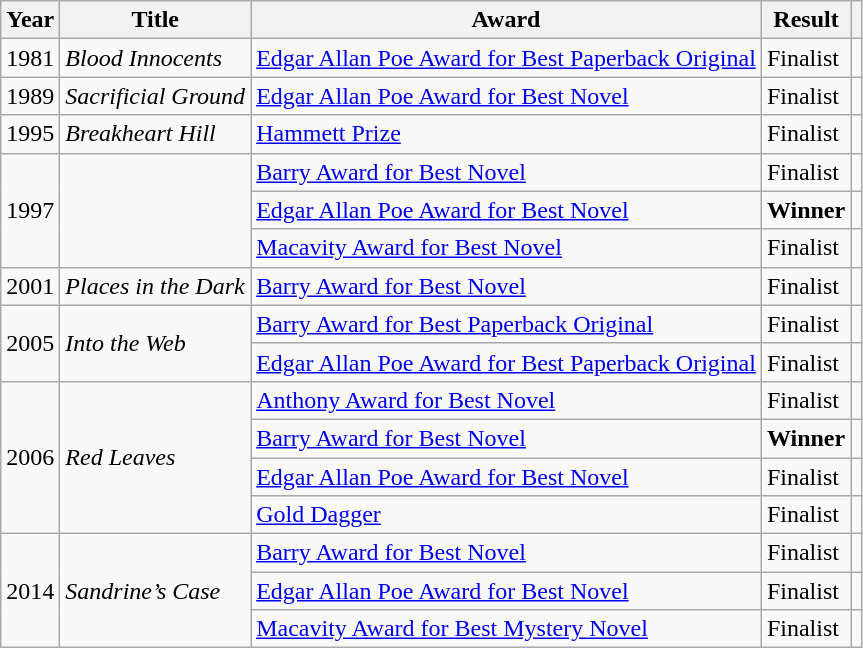<table class="wikitable">
<tr>
<th>Year</th>
<th>Title</th>
<th>Award</th>
<th>Result</th>
<th></th>
</tr>
<tr>
<td>1981</td>
<td><em>Blood Innocents</em></td>
<td><a href='#'>Edgar Allan Poe Award for Best Paperback Original</a></td>
<td>Finalist</td>
<td></td>
</tr>
<tr>
<td>1989</td>
<td><em>Sacrificial Ground</em></td>
<td><a href='#'>Edgar Allan Poe Award for Best Novel</a></td>
<td>Finalist</td>
<td></td>
</tr>
<tr>
<td>1995</td>
<td><em>Breakheart Hill</em></td>
<td><a href='#'>Hammett Prize</a></td>
<td>Finalist</td>
<td></td>
</tr>
<tr>
<td rowspan="3">1997</td>
<td rowspan="3"></td>
<td><a href='#'>Barry Award for Best Novel</a></td>
<td>Finalist</td>
<td></td>
</tr>
<tr>
<td><a href='#'>Edgar Allan Poe Award for Best Novel</a></td>
<td><strong>Winner</strong></td>
<td></td>
</tr>
<tr>
<td><a href='#'>Macavity Award for Best Novel</a></td>
<td>Finalist</td>
<td></td>
</tr>
<tr>
<td>2001</td>
<td><em>Places in the Dark</em></td>
<td><a href='#'>Barry Award for Best Novel</a></td>
<td>Finalist</td>
<td></td>
</tr>
<tr>
<td rowspan="2">2005</td>
<td rowspan="2"><em>Into the Web</em></td>
<td><a href='#'>Barry Award for Best Paperback Original</a></td>
<td>Finalist</td>
<td></td>
</tr>
<tr>
<td><a href='#'>Edgar Allan Poe Award for Best Paperback Original</a></td>
<td>Finalist</td>
<td></td>
</tr>
<tr>
<td rowspan="4">2006</td>
<td rowspan="4"><em>Red Leaves</em></td>
<td><a href='#'>Anthony Award for Best Novel</a></td>
<td>Finalist</td>
<td></td>
</tr>
<tr>
<td><a href='#'>Barry Award for Best Novel</a></td>
<td><strong>Winner</strong></td>
<td></td>
</tr>
<tr>
<td><a href='#'>Edgar Allan Poe Award for Best Novel</a></td>
<td>Finalist</td>
<td></td>
</tr>
<tr>
<td><a href='#'>Gold Dagger</a></td>
<td>Finalist</td>
<td></td>
</tr>
<tr>
<td rowspan="3">2014</td>
<td rowspan="3"><em>Sandrine’s Case</em></td>
<td><a href='#'>Barry Award for Best Novel</a></td>
<td>Finalist</td>
<td></td>
</tr>
<tr>
<td><a href='#'>Edgar Allan Poe Award for Best Novel</a></td>
<td>Finalist</td>
<td></td>
</tr>
<tr>
<td><a href='#'>Macavity Award for Best Mystery Novel</a></td>
<td>Finalist</td>
<td></td>
</tr>
</table>
